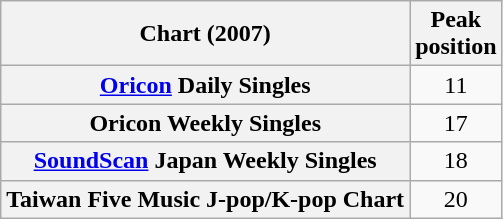<table class="wikitable sortable plainrowheaders">
<tr>
<th scope="col">Chart (2007)</th>
<th scope="col">Peak<br>position</th>
</tr>
<tr>
<th scope="row"><a href='#'>Oricon</a> Daily Singles</th>
<td align="center">11</td>
</tr>
<tr>
<th scope="row">Oricon Weekly Singles</th>
<td align="center">17</td>
</tr>
<tr>
<th scope="row"><a href='#'>SoundScan</a> Japan Weekly Singles</th>
<td align="center">18</td>
</tr>
<tr>
<th scope="row">Taiwan Five Music J-pop/K-pop Chart</th>
<td align="center">20</td>
</tr>
</table>
